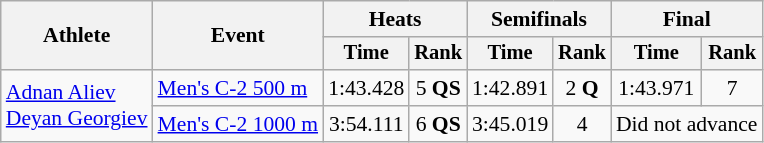<table class=wikitable style="font-size:90%">
<tr>
<th rowspan="2">Athlete</th>
<th rowspan="2">Event</th>
<th colspan="2">Heats</th>
<th colspan="2">Semifinals</th>
<th colspan="2">Final</th>
</tr>
<tr style="font-size:95%">
<th>Time</th>
<th>Rank</th>
<th>Time</th>
<th>Rank</th>
<th>Time</th>
<th>Rank</th>
</tr>
<tr align=center>
<td align=left rowspan=2><a href='#'>Adnan Aliev</a><br><a href='#'>Deyan Georgiev</a></td>
<td align=left><a href='#'>Men's C-2 500 m</a></td>
<td>1:43.428</td>
<td>5 <strong>QS</strong></td>
<td>1:42.891</td>
<td>2 <strong>Q</strong></td>
<td>1:43.971</td>
<td>7</td>
</tr>
<tr align=center>
<td align=left><a href='#'>Men's C-2 1000 m</a></td>
<td>3:54.111</td>
<td>6 <strong>QS</strong></td>
<td>3:45.019</td>
<td>4</td>
<td colspan=2>Did not advance</td>
</tr>
</table>
